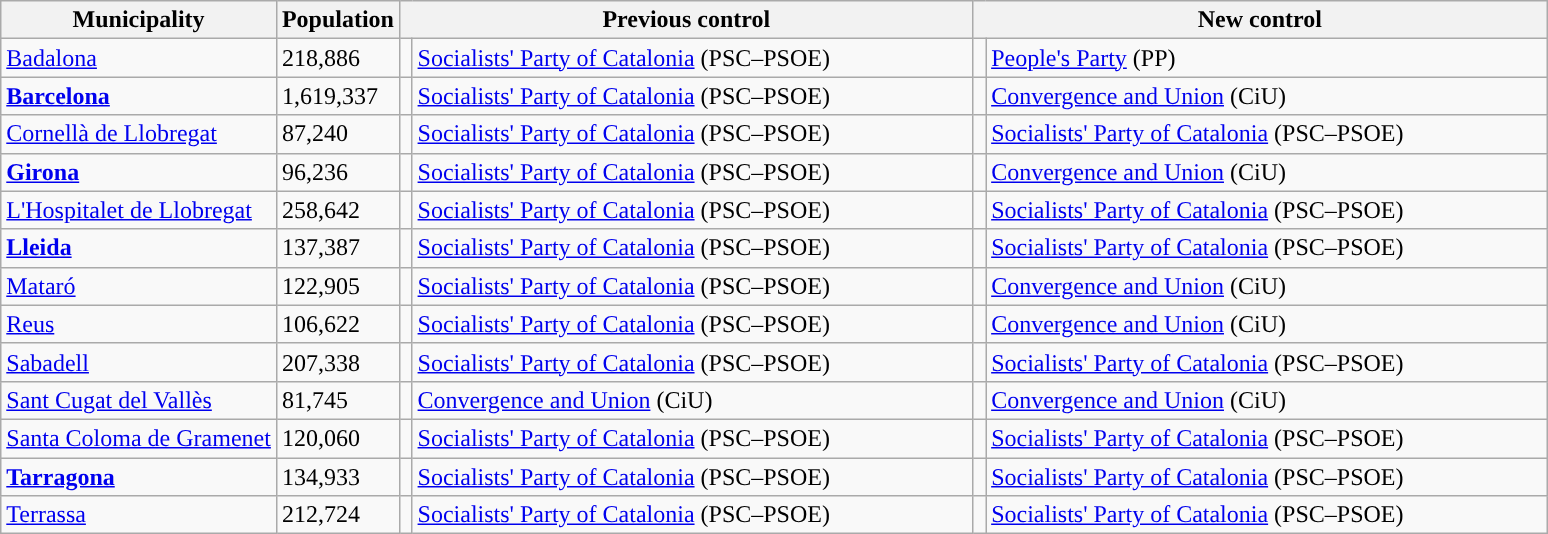<table class="wikitable sortable">
<tr>
<th>Municipality</th>
<th>Population</th>
<th colspan="2" style="width:375px;">Previous control</th>
<th colspan="2" style="width:375px;">New control</th>
</tr>
<tr>
<td><a href='#'>Badalona</a></td>
<td>218,886</td>
<td width="1" style="color:inherit;background:"></td>
<td><a href='#'>Socialists' Party of Catalonia</a> (PSC–PSOE)</td>
<td width="1" style="color:inherit;background:"></td>
<td><a href='#'>People's Party</a> (PP)</td>
</tr>
<tr>
<td><strong><a href='#'>Barcelona</a></strong></td>
<td>1,619,337</td>
<td style="color:inherit;background:"></td>
<td><a href='#'>Socialists' Party of Catalonia</a> (PSC–PSOE)</td>
<td style="color:inherit;background:"></td>
<td><a href='#'>Convergence and Union</a> (CiU)</td>
</tr>
<tr>
<td><a href='#'>Cornellà de Llobregat</a></td>
<td>87,240</td>
<td style="color:inherit;background:"></td>
<td><a href='#'>Socialists' Party of Catalonia</a> (PSC–PSOE)</td>
<td style="color:inherit;background:"></td>
<td><a href='#'>Socialists' Party of Catalonia</a> (PSC–PSOE)</td>
</tr>
<tr>
<td><strong><a href='#'>Girona</a></strong></td>
<td>96,236</td>
<td style="color:inherit;background:"></td>
<td><a href='#'>Socialists' Party of Catalonia</a> (PSC–PSOE)</td>
<td style="color:inherit;background:"></td>
<td><a href='#'>Convergence and Union</a> (CiU)</td>
</tr>
<tr>
<td><a href='#'>L'Hospitalet de Llobregat</a></td>
<td>258,642</td>
<td style="color:inherit;background:"></td>
<td><a href='#'>Socialists' Party of Catalonia</a> (PSC–PSOE)</td>
<td style="color:inherit;background:"></td>
<td><a href='#'>Socialists' Party of Catalonia</a> (PSC–PSOE)</td>
</tr>
<tr>
<td><strong><a href='#'>Lleida</a></strong></td>
<td>137,387</td>
<td style="color:inherit;background:"></td>
<td><a href='#'>Socialists' Party of Catalonia</a> (PSC–PSOE)</td>
<td style="color:inherit;background:"></td>
<td><a href='#'>Socialists' Party of Catalonia</a> (PSC–PSOE)</td>
</tr>
<tr>
<td><a href='#'>Mataró</a></td>
<td>122,905</td>
<td style="color:inherit;background:"></td>
<td><a href='#'>Socialists' Party of Catalonia</a> (PSC–PSOE)</td>
<td style="color:inherit;background:"></td>
<td><a href='#'>Convergence and Union</a> (CiU)</td>
</tr>
<tr>
<td><a href='#'>Reus</a></td>
<td>106,622</td>
<td style="color:inherit;background:"></td>
<td><a href='#'>Socialists' Party of Catalonia</a> (PSC–PSOE)</td>
<td style="color:inherit;background:"></td>
<td><a href='#'>Convergence and Union</a> (CiU)</td>
</tr>
<tr>
<td><a href='#'>Sabadell</a></td>
<td>207,338</td>
<td style="color:inherit;background:"></td>
<td><a href='#'>Socialists' Party of Catalonia</a> (PSC–PSOE)</td>
<td style="color:inherit;background:"></td>
<td><a href='#'>Socialists' Party of Catalonia</a> (PSC–PSOE)</td>
</tr>
<tr>
<td><a href='#'>Sant Cugat del Vallès</a></td>
<td>81,745</td>
<td style="color:inherit;background:"></td>
<td><a href='#'>Convergence and Union</a> (CiU)</td>
<td style="color:inherit;background:"></td>
<td><a href='#'>Convergence and Union</a> (CiU)</td>
</tr>
<tr>
<td><a href='#'>Santa Coloma de Gramenet</a></td>
<td>120,060</td>
<td style="color:inherit;background:"></td>
<td><a href='#'>Socialists' Party of Catalonia</a> (PSC–PSOE)</td>
<td style="color:inherit;background:"></td>
<td><a href='#'>Socialists' Party of Catalonia</a> (PSC–PSOE)</td>
</tr>
<tr>
<td><strong><a href='#'>Tarragona</a></strong></td>
<td>134,933</td>
<td style="color:inherit;background:"></td>
<td><a href='#'>Socialists' Party of Catalonia</a> (PSC–PSOE)</td>
<td style="color:inherit;background:"></td>
<td><a href='#'>Socialists' Party of Catalonia</a> (PSC–PSOE)</td>
</tr>
<tr>
<td><a href='#'>Terrassa</a></td>
<td>212,724</td>
<td style="color:inherit;background:"></td>
<td><a href='#'>Socialists' Party of Catalonia</a> (PSC–PSOE)</td>
<td style="color:inherit;background:"></td>
<td><a href='#'>Socialists' Party of Catalonia</a> (PSC–PSOE)</td>
</tr>
</table>
